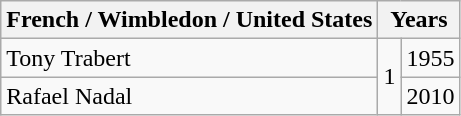<table class=wikitable style="display:inline-table;">
<tr>
<th>French / Wimbledon / United States</th>
<th colspan=2>Years</th>
</tr>
<tr>
<td> Tony Trabert</td>
<td rowspan=2>1</td>
<td>1955</td>
</tr>
<tr>
<td> Rafael Nadal</td>
<td>2010</td>
</tr>
</table>
